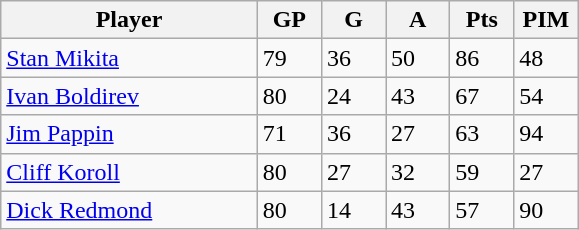<table class="wikitable">
<tr>
<th bgcolor="#DDDDFF" width="40%">Player</th>
<th bgcolor="#DDDDFF" width="10%">GP</th>
<th bgcolor="#DDDDFF" width="10%">G</th>
<th bgcolor="#DDDDFF" width="10%">A</th>
<th bgcolor="#DDDDFF" width="10%">Pts</th>
<th bgcolor="#DDDDFF" width="10%">PIM</th>
</tr>
<tr>
<td><a href='#'>Stan Mikita</a></td>
<td>79</td>
<td>36</td>
<td>50</td>
<td>86</td>
<td>48</td>
</tr>
<tr>
<td><a href='#'>Ivan Boldirev</a></td>
<td>80</td>
<td>24</td>
<td>43</td>
<td>67</td>
<td>54</td>
</tr>
<tr>
<td><a href='#'>Jim Pappin</a></td>
<td>71</td>
<td>36</td>
<td>27</td>
<td>63</td>
<td>94</td>
</tr>
<tr>
<td><a href='#'>Cliff Koroll</a></td>
<td>80</td>
<td>27</td>
<td>32</td>
<td>59</td>
<td>27</td>
</tr>
<tr>
<td><a href='#'>Dick Redmond</a></td>
<td>80</td>
<td>14</td>
<td>43</td>
<td>57</td>
<td>90</td>
</tr>
</table>
